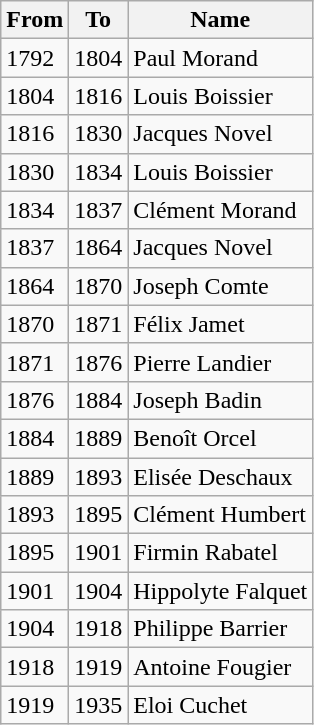<table class="wikitable">
<tr>
<th>From</th>
<th>To</th>
<th>Name</th>
</tr>
<tr>
<td>1792</td>
<td>1804</td>
<td>Paul Morand</td>
</tr>
<tr>
<td>1804</td>
<td>1816</td>
<td>Louis Boissier</td>
</tr>
<tr>
<td>1816</td>
<td>1830</td>
<td>Jacques Novel</td>
</tr>
<tr>
<td>1830</td>
<td>1834</td>
<td>Louis Boissier</td>
</tr>
<tr>
<td>1834</td>
<td>1837</td>
<td>Clément Morand</td>
</tr>
<tr>
<td>1837</td>
<td>1864</td>
<td>Jacques Novel</td>
</tr>
<tr>
<td>1864</td>
<td>1870</td>
<td>Joseph Comte</td>
</tr>
<tr>
<td>1870</td>
<td>1871</td>
<td>Félix Jamet</td>
</tr>
<tr>
<td>1871</td>
<td>1876</td>
<td>Pierre Landier</td>
</tr>
<tr>
<td>1876</td>
<td>1884</td>
<td>Joseph Badin</td>
</tr>
<tr>
<td>1884</td>
<td>1889</td>
<td>Benoît Orcel</td>
</tr>
<tr>
<td>1889</td>
<td>1893</td>
<td>Elisée Deschaux</td>
</tr>
<tr>
<td>1893</td>
<td>1895</td>
<td>Clément Humbert</td>
</tr>
<tr>
<td>1895</td>
<td>1901</td>
<td>Firmin Rabatel</td>
</tr>
<tr>
<td>1901</td>
<td>1904</td>
<td>Hippolyte Falquet</td>
</tr>
<tr>
<td>1904</td>
<td>1918</td>
<td>Philippe Barrier</td>
</tr>
<tr>
<td>1918</td>
<td>1919</td>
<td>Antoine Fougier</td>
</tr>
<tr>
<td>1919</td>
<td>1935</td>
<td>Eloi Cuchet</td>
</tr>
</table>
